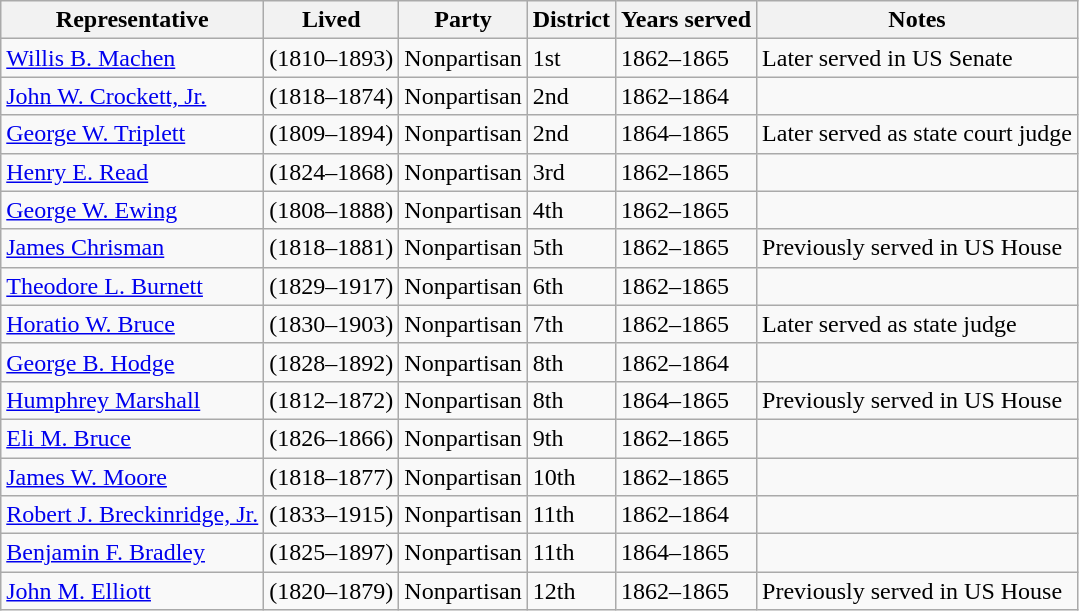<table class=wikitable>
<tr valign=bottom>
<th>Representative</th>
<th>Lived</th>
<th>Party</th>
<th>District</th>
<th>Years served</th>
<th>Notes</th>
</tr>
<tr>
<td><a href='#'>Willis B. Machen</a></td>
<td>(1810–1893)</td>
<td>Nonpartisan</td>
<td>1st</td>
<td>1862–1865</td>
<td>Later served in US Senate</td>
</tr>
<tr>
<td><a href='#'>John W. Crockett, Jr.</a></td>
<td>(1818–1874)</td>
<td>Nonpartisan</td>
<td>2nd</td>
<td>1862–1864</td>
<td></td>
</tr>
<tr>
<td><a href='#'>George W. Triplett</a></td>
<td>(1809–1894)</td>
<td>Nonpartisan</td>
<td>2nd</td>
<td>1864–1865</td>
<td>Later served as state court judge</td>
</tr>
<tr>
<td><a href='#'>Henry E. Read</a></td>
<td>(1824–1868)</td>
<td>Nonpartisan</td>
<td>3rd</td>
<td>1862–1865</td>
<td></td>
</tr>
<tr>
<td><a href='#'>George W. Ewing</a></td>
<td>(1808–1888)</td>
<td>Nonpartisan</td>
<td>4th</td>
<td>1862–1865</td>
<td></td>
</tr>
<tr>
<td><a href='#'>James Chrisman</a></td>
<td>(1818–1881)</td>
<td>Nonpartisan</td>
<td>5th</td>
<td>1862–1865</td>
<td>Previously served in US House</td>
</tr>
<tr>
<td><a href='#'>Theodore L. Burnett</a></td>
<td>(1829–1917)</td>
<td>Nonpartisan</td>
<td>6th</td>
<td>1862–1865</td>
<td></td>
</tr>
<tr>
<td><a href='#'>Horatio W. Bruce</a></td>
<td>(1830–1903)</td>
<td>Nonpartisan</td>
<td>7th</td>
<td>1862–1865</td>
<td>Later served as state judge</td>
</tr>
<tr>
<td><a href='#'>George B. Hodge</a></td>
<td>(1828–1892)</td>
<td>Nonpartisan</td>
<td>8th</td>
<td>1862–1864</td>
<td></td>
</tr>
<tr>
<td><a href='#'>Humphrey Marshall</a></td>
<td>(1812–1872)</td>
<td>Nonpartisan</td>
<td>8th</td>
<td>1864–1865</td>
<td>Previously served in US House</td>
</tr>
<tr>
<td><a href='#'>Eli M. Bruce</a></td>
<td>(1826–1866)</td>
<td>Nonpartisan</td>
<td>9th</td>
<td>1862–1865</td>
<td></td>
</tr>
<tr>
<td><a href='#'>James W. Moore</a></td>
<td>(1818–1877)</td>
<td>Nonpartisan</td>
<td>10th</td>
<td>1862–1865</td>
<td></td>
</tr>
<tr>
<td><a href='#'>Robert J. Breckinridge, Jr.</a></td>
<td>(1833–1915)</td>
<td>Nonpartisan</td>
<td>11th</td>
<td>1862–1864</td>
<td></td>
</tr>
<tr>
<td><a href='#'>Benjamin F. Bradley</a></td>
<td>(1825–1897)</td>
<td>Nonpartisan</td>
<td>11th</td>
<td>1864–1865</td>
<td></td>
</tr>
<tr>
<td><a href='#'>John M. Elliott</a></td>
<td>(1820–1879)</td>
<td>Nonpartisan</td>
<td>12th</td>
<td>1862–1865</td>
<td>Previously served in US House</td>
</tr>
</table>
